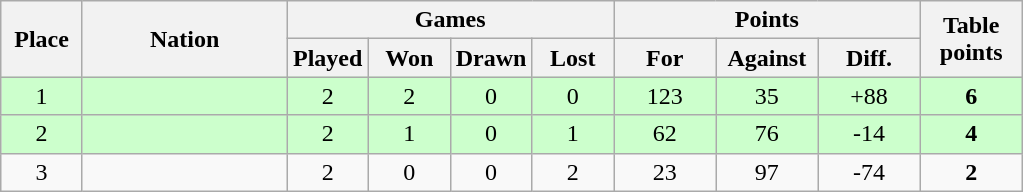<table class="wikitable" style="text-align:center">
<tr>
<th rowspan="2" style="width:8%">Place</th>
<th rowspan="2" style="width:20%">Nation</th>
<th colspan="4" style="width:32%">Games</th>
<th colspan="3" style="width:30%">Points</th>
<th rowspan="2" style="width:10%">Table<br>points</th>
</tr>
<tr>
<th style="width:8%">Played</th>
<th style="width:8%">Won</th>
<th style="width:8%">Drawn</th>
<th style="width:8%">Lost</th>
<th style="width:10%">For</th>
<th style="width:10%">Against</th>
<th style="width:10%">Diff.</th>
</tr>
<tr style="background:#cfc">
<td>1</td>
<td align=left><strong></strong></td>
<td>2</td>
<td>2</td>
<td>0</td>
<td>0</td>
<td>123</td>
<td>35</td>
<td>+88</td>
<td><strong>6</strong></td>
</tr>
<tr style="background:#cfc">
<td>2</td>
<td align=left></td>
<td>2</td>
<td>1</td>
<td>0</td>
<td>1</td>
<td>62</td>
<td>76</td>
<td>-14</td>
<td><strong>4</strong></td>
</tr>
<tr>
<td>3</td>
<td align=left></td>
<td>2</td>
<td>0</td>
<td>0</td>
<td>2</td>
<td>23</td>
<td>97</td>
<td>-74</td>
<td><strong>2</strong></td>
</tr>
</table>
